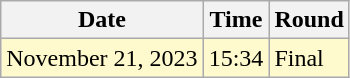<table class="wikitable">
<tr>
<th>Date</th>
<th>Time</th>
<th>Round</th>
</tr>
<tr style=background:lemonchiffon>
<td>November 21, 2023</td>
<td>15:34</td>
<td>Final</td>
</tr>
</table>
